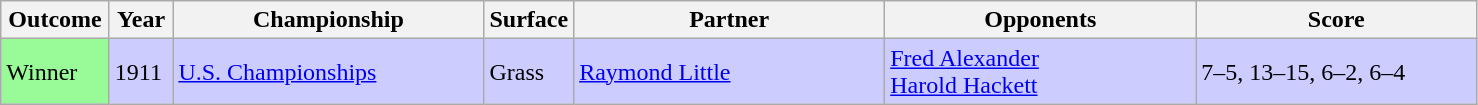<table class="sortable wikitable">
<tr>
<th style="width:65px">Outcome</th>
<th style="width:35px">Year</th>
<th style="width:200px">Championship</th>
<th style="width:50px">Surface</th>
<th style="width:200px">Partner</th>
<th style="width:200px">Opponents</th>
<th style="width:180px" class="unsortable">Score</th>
</tr>
<tr style="background:#ccf;">
<td style="background:#98fb98;">Winner</td>
<td>1911</td>
<td><a href='#'>U.S. Championships</a></td>
<td>Grass</td>
<td> <a href='#'>Raymond Little</a></td>
<td> <a href='#'>Fred Alexander</a><br> <a href='#'>Harold Hackett</a></td>
<td>7–5, 13–15, 6–2, 6–4</td>
</tr>
</table>
